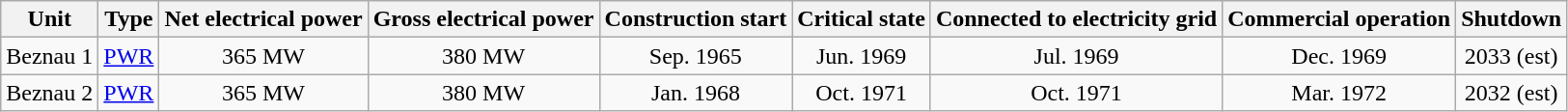<table class="wikitable" style="text-align:center;">
<tr>
<th>Unit</th>
<th>Type</th>
<th>Net electrical power</th>
<th>Gross electrical power</th>
<th>Construction start</th>
<th>Critical state</th>
<th>Connected to electricity grid</th>
<th>Commercial operation</th>
<th>Shutdown</th>
</tr>
<tr>
<td style="text-align:left;">Beznau 1</td>
<td><a href='#'>PWR</a></td>
<td>365 MW</td>
<td>380 MW</td>
<td>Sep. 1965</td>
<td>Jun. 1969</td>
<td>Jul. 1969</td>
<td>Dec. 1969</td>
<td>2033 (est)</td>
</tr>
<tr>
<td style="text-align:left;">Beznau 2</td>
<td><a href='#'>PWR</a></td>
<td>365 MW</td>
<td>380 MW</td>
<td>Jan. 1968</td>
<td>Oct. 1971</td>
<td>Oct. 1971</td>
<td>Mar. 1972</td>
<td>2032 (est)</td>
</tr>
</table>
